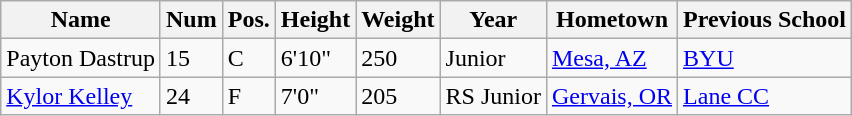<table class="wikitable sortable" style="font-size:100%;" border="1">
<tr>
<th>Name</th>
<th>Num</th>
<th>Pos.</th>
<th>Height</th>
<th>Weight</th>
<th>Year</th>
<th>Hometown</th>
<th class="unsortable">Previous School</th>
</tr>
<tr>
<td>Payton Dastrup</td>
<td>15</td>
<td>C</td>
<td>6'10"</td>
<td>250</td>
<td>Junior</td>
<td><a href='#'>Mesa, AZ</a></td>
<td><a href='#'>BYU</a></td>
</tr>
<tr>
<td><a href='#'>Kylor Kelley</a></td>
<td>24</td>
<td>F</td>
<td>7'0"</td>
<td>205</td>
<td>RS Junior</td>
<td><a href='#'>Gervais, OR</a></td>
<td><a href='#'>Lane CC</a></td>
</tr>
</table>
